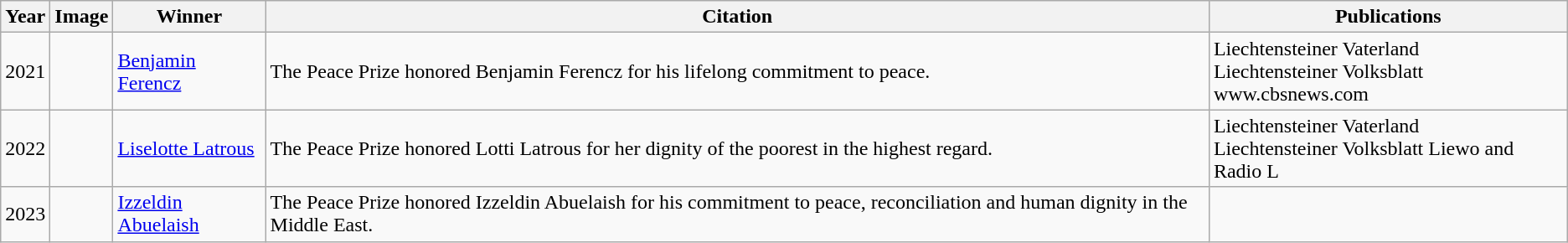<table class="wikitable">
<tr>
<th>Year</th>
<th>Image</th>
<th>Winner</th>
<th>Citation</th>
<th>Publications</th>
</tr>
<tr>
<td>2021</td>
<td></td>
<td><a href='#'>Benjamin Ferencz</a></td>
<td>The Peace Prize honored Benjamin Ferencz for his lifelong commitment to peace.</td>
<td>Liechtensteiner Vaterland<br>Liechtensteiner Volksblatt
www.cbsnews.com</td>
</tr>
<tr>
<td>2022</td>
<td></td>
<td><a href='#'>Liselotte Latrous</a></td>
<td>The Peace Prize honored Lotti Latrous for her dignity of the poorest in the highest regard.</td>
<td>Liechtensteiner Vaterland<br>Liechtensteiner Volksblatt
Liewo and Radio L</td>
</tr>
<tr>
<td>2023</td>
<td></td>
<td><a href='#'>Izzeldin Abuelaish</a></td>
<td>The Peace Prize honored Izzeldin Abuelaish for his commitment to peace, reconciliation and human dignity in the Middle East.</td>
<td></td>
</tr>
</table>
